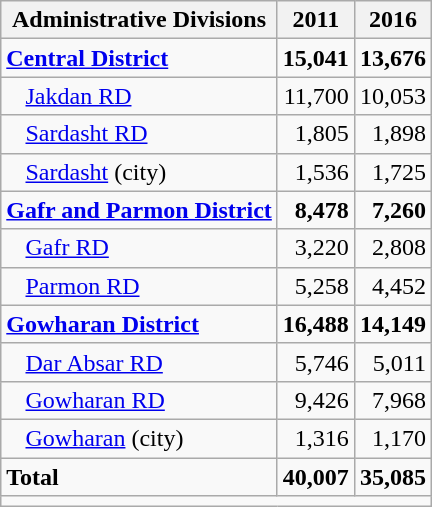<table class="wikitable">
<tr>
<th>Administrative Divisions</th>
<th>2011</th>
<th>2016</th>
</tr>
<tr>
<td><strong><a href='#'>Central District</a></strong></td>
<td style="text-align: right;"><strong>15,041</strong></td>
<td style="text-align: right;"><strong>13,676</strong></td>
</tr>
<tr>
<td style="padding-left: 1em;"><a href='#'>Jakdan RD</a></td>
<td style="text-align: right;">11,700</td>
<td style="text-align: right;">10,053</td>
</tr>
<tr>
<td style="padding-left: 1em;"><a href='#'>Sardasht RD</a></td>
<td style="text-align: right;">1,805</td>
<td style="text-align: right;">1,898</td>
</tr>
<tr>
<td style="padding-left: 1em;"><a href='#'>Sardasht</a> (city)</td>
<td style="text-align: right;">1,536</td>
<td style="text-align: right;">1,725</td>
</tr>
<tr>
<td><strong><a href='#'>Gafr and Parmon District</a></strong></td>
<td style="text-align: right;"><strong>8,478</strong></td>
<td style="text-align: right;"><strong>7,260</strong></td>
</tr>
<tr>
<td style="padding-left: 1em;"><a href='#'>Gafr RD</a></td>
<td style="text-align: right;">3,220</td>
<td style="text-align: right;">2,808</td>
</tr>
<tr>
<td style="padding-left: 1em;"><a href='#'>Parmon RD</a></td>
<td style="text-align: right;">5,258</td>
<td style="text-align: right;">4,452</td>
</tr>
<tr>
<td><strong><a href='#'>Gowharan District</a></strong></td>
<td style="text-align: right;"><strong>16,488</strong></td>
<td style="text-align: right;"><strong>14,149</strong></td>
</tr>
<tr>
<td style="padding-left: 1em;"><a href='#'>Dar Absar RD</a></td>
<td style="text-align: right;">5,746</td>
<td style="text-align: right;">5,011</td>
</tr>
<tr>
<td style="padding-left: 1em;"><a href='#'>Gowharan RD</a></td>
<td style="text-align: right;">9,426</td>
<td style="text-align: right;">7,968</td>
</tr>
<tr>
<td style="padding-left: 1em;"><a href='#'>Gowharan</a> (city)</td>
<td style="text-align: right;">1,316</td>
<td style="text-align: right;">1,170</td>
</tr>
<tr>
<td><strong>Total</strong></td>
<td style="text-align: right;"><strong>40,007</strong></td>
<td style="text-align: right;"><strong>35,085</strong></td>
</tr>
<tr>
<td colspan=4></td>
</tr>
</table>
